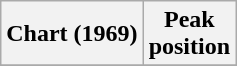<table class="wikitable sortable plainrowheaders" style="text-align:center">
<tr>
<th scope="col">Chart (1969)</th>
<th scope="col">Peak<br>position</th>
</tr>
<tr>
</tr>
</table>
